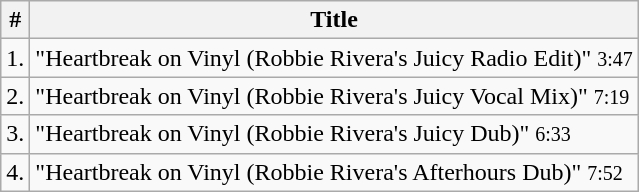<table class="wikitable">
<tr>
<th>#</th>
<th>Title</th>
</tr>
<tr>
<td>1.</td>
<td>"Heartbreak on Vinyl (Robbie Rivera's Juicy Radio Edit)" <small>3:47</small></td>
</tr>
<tr>
<td>2.</td>
<td>"Heartbreak on Vinyl (Robbie Rivera's Juicy Vocal Mix)" <small>7:19</small></td>
</tr>
<tr>
<td>3.</td>
<td>"Heartbreak on Vinyl (Robbie Rivera's Juicy Dub)" <small>6:33</small></td>
</tr>
<tr>
<td>4.</td>
<td>"Heartbreak on Vinyl (Robbie Rivera's Afterhours Dub)" <small>7:52</small></td>
</tr>
</table>
